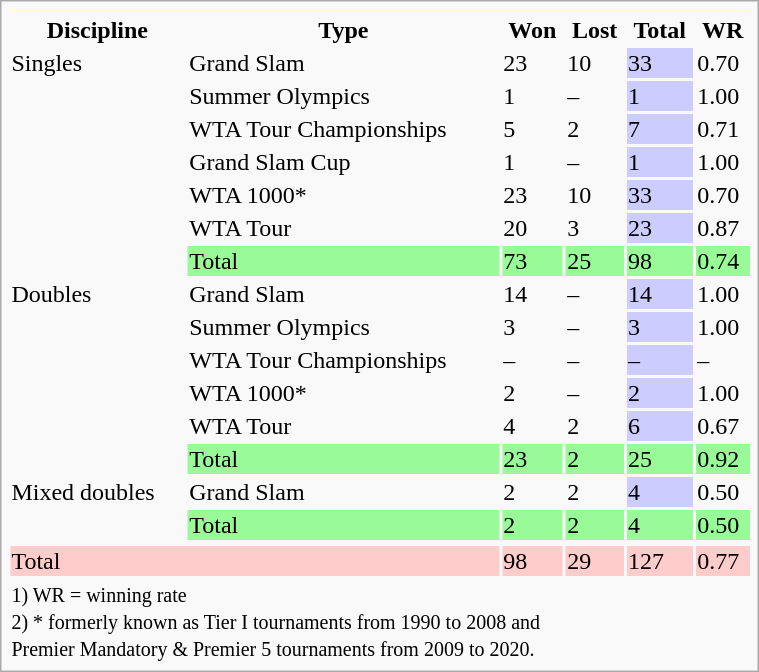<table class="infobox vcard vevent nowrap" width=40%>
<tr bgcolor=ffffcc>
<th colspan=6></th>
</tr>
<tr>
<th>Discipline</th>
<th>Type</th>
<th>Won</th>
<th>Lost</th>
<th>Total</th>
<th>WR</th>
</tr>
<tr>
<td rowspan=7>Singles</td>
<td>Grand Slam</td>
<td>23</td>
<td>10</td>
<td bgcolor="CCCCFF">33</td>
<td>0.70</td>
</tr>
<tr>
<td>Summer Olympics</td>
<td>1</td>
<td>–</td>
<td bgcolor=CCCCFF>1</td>
<td>1.00</td>
</tr>
<tr>
<td>WTA Tour Championships</td>
<td>5</td>
<td>2</td>
<td bgcolor=CCCCFF>7</td>
<td>0.71</td>
</tr>
<tr>
<td>Grand Slam Cup</td>
<td>1</td>
<td>–</td>
<td bgcolor=CCCCFF>1</td>
<td>1.00</td>
</tr>
<tr>
<td>WTA 1000*</td>
<td>23</td>
<td>10</td>
<td bgcolor="CCCCFF">33</td>
<td>0.70</td>
</tr>
<tr>
<td>WTA Tour</td>
<td>20</td>
<td>3</td>
<td bgcolor=CCCCFF>23</td>
<td>0.87</td>
</tr>
<tr bgcolor=98FB98>
<td>Total</td>
<td>73</td>
<td>25</td>
<td>98</td>
<td>0.74</td>
</tr>
<tr>
<td rowspan=6>Doubles</td>
<td>Grand Slam</td>
<td>14</td>
<td>–</td>
<td bgcolor=CCCCFF>14</td>
<td>1.00</td>
</tr>
<tr>
<td>Summer Olympics</td>
<td>3</td>
<td>–</td>
<td bgcolor=CCCCFF>3</td>
<td>1.00</td>
</tr>
<tr>
<td>WTA Tour Championships</td>
<td>–</td>
<td>–</td>
<td bgcolor=CCCCFF>–</td>
<td>–</td>
</tr>
<tr>
<td>WTA 1000*</td>
<td>2</td>
<td>–</td>
<td bgcolor=CCCCFF>2</td>
<td>1.00</td>
</tr>
<tr>
<td>WTA Tour</td>
<td>4</td>
<td>2</td>
<td bgcolor=CCCCFF>6</td>
<td>0.67</td>
</tr>
<tr bgcolor=98FB98>
<td>Total</td>
<td>23</td>
<td>2</td>
<td>25</td>
<td>0.92</td>
</tr>
<tr>
<td rowspan=2>Mixed doubles</td>
<td>Grand Slam</td>
<td>2</td>
<td>2</td>
<td bgcolor=CCCCFF>4</td>
<td>0.50</td>
</tr>
<tr bgcolor=98FB98>
<td>Total</td>
<td>2</td>
<td>2</td>
<td>4</td>
<td>0.50</td>
</tr>
<tr>
</tr>
<tr bgcolor=FFCCCC>
<td colspan=2>Total</td>
<td>98</td>
<td>29</td>
<td>127</td>
<td>0.77</td>
</tr>
<tr>
<td colspan=6><small>1) WR = winning rate<br>2) * formerly known as Tier I tournaments from 1990 to 2008 and <br> Premier Mandatory & Premier 5 tournaments from 2009 to 2020.</small></td>
</tr>
</table>
